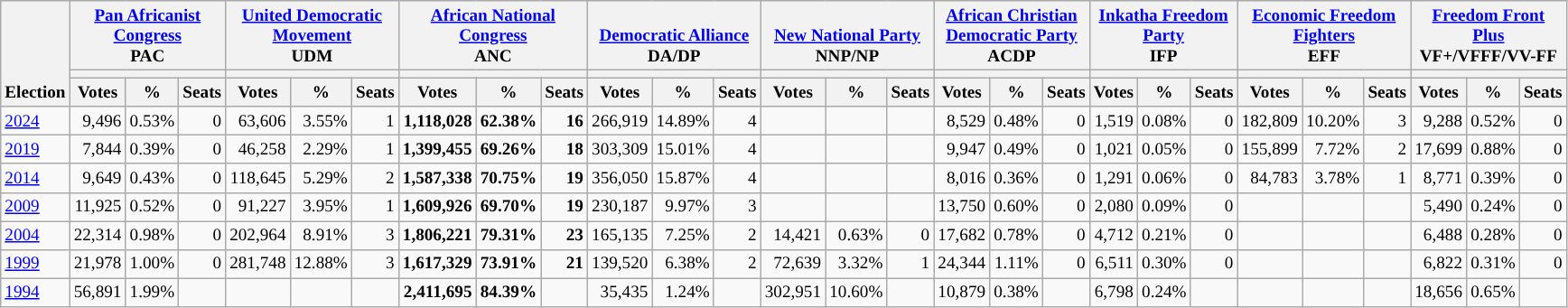<table class="wikitable" border="1" style="font-size:80%; text-align:right;">
<tr>
<th style="text-align:left;" valign=bottom rowspan=3>Election</th>
<th valign=bottom colspan=3><a href='#'>Pan Africanist<br>Congress</a><br>PAC</th>
<th valign=bottom colspan=3><a href='#'>United Democratic<br>Movement</a><br>UDM</th>
<th valign=bottom colspan=3><a href='#'>African National<br>Congress</a><br>ANC</th>
<th valign=bottom colspan=3><a href='#'>Democratic Alliance</a><br>DA/DP</th>
<th valign=bottom colspan=3><a href='#'>New National Party</a><br>NNP/NP</th>
<th valign=bottom colspan=3><a href='#'>African Christian<br>Democratic Party</a><br>ACDP</th>
<th valign=bottom colspan=3><a href='#'>Inkatha Freedom<br>Party</a><br>IFP</th>
<th valign=bottom colspan=3><a href='#'>Economic Freedom<br>Fighters</a><br>EFF</th>
<th valign=bottom colspan=3><a href='#'>Freedom Front<br>Plus</a><br>VF+/VFFF/VV-FF</th>
</tr>
<tr>
<th colspan=3 style="background:"></th>
<th colspan=3 style="background:"></th>
<th colspan=3 style="background:"></th>
<th colspan=3 style="background:"></th>
<th colspan=3 style="background:"></th>
<th colspan=3 style="background:"></th>
<th colspan=3 style="background:"></th>
<th colspan=3 style="background:"></th>
<th colspan=3 style="background:"></th>
</tr>
<tr>
<th>Votes</th>
<th>%</th>
<th>Seats</th>
<th>Votes</th>
<th>%</th>
<th>Seats</th>
<th>Votes</th>
<th>%</th>
<th>Seats</th>
<th>Votes</th>
<th>%</th>
<th>Seats</th>
<th>Votes</th>
<th>%</th>
<th>Seats</th>
<th>Votes</th>
<th>%</th>
<th>Seats</th>
<th>Votes</th>
<th>%</th>
<th>Seats</th>
<th>Votes</th>
<th>%</th>
<th>Seats</th>
<th>Votes</th>
<th>%</th>
<th>Seats</th>
</tr>
<tr>
<td align=left><a href='#'>2024</a></td>
<td>9,496</td>
<td>0.53%</td>
<td>0</td>
<td>63,606</td>
<td>3.55%</td>
<td>1</td>
<td><strong>1,118,028</strong></td>
<td><strong>62.38%</strong></td>
<td><strong>16</strong></td>
<td>266,919</td>
<td>14.89%</td>
<td>4</td>
<td></td>
<td></td>
<td></td>
<td>8,529</td>
<td>0.48%</td>
<td>0</td>
<td>1,519</td>
<td>0.08%</td>
<td>0</td>
<td>182,809</td>
<td>10.20%</td>
<td>3</td>
<td>9,288</td>
<td>0.52%</td>
<td>0</td>
</tr>
<tr>
<td align=left><a href='#'>2019</a></td>
<td>7,844</td>
<td>0.39%</td>
<td>0</td>
<td>46,258</td>
<td>2.29%</td>
<td>1</td>
<td><strong>1,399,455</strong></td>
<td><strong>69.26%</strong></td>
<td><strong>18</strong></td>
<td>303,309</td>
<td>15.01%</td>
<td>4</td>
<td></td>
<td></td>
<td></td>
<td>9,947</td>
<td>0.49%</td>
<td>0</td>
<td>1,021</td>
<td>0.05%</td>
<td>0</td>
<td>155,899</td>
<td>7.72%</td>
<td>2</td>
<td>17,699</td>
<td>0.88%</td>
<td>0</td>
</tr>
<tr>
<td align=left><a href='#'>2014</a></td>
<td>9,649</td>
<td>0.43%</td>
<td>0</td>
<td>118,645</td>
<td>5.29%</td>
<td>2</td>
<td><strong>1,587,338</strong></td>
<td><strong>70.75%</strong></td>
<td><strong>19</strong></td>
<td>356,050</td>
<td>15.87%</td>
<td>4</td>
<td></td>
<td></td>
<td></td>
<td>8,016</td>
<td>0.36%</td>
<td>0</td>
<td>1,291</td>
<td>0.06%</td>
<td>0</td>
<td>84,783</td>
<td>3.78%</td>
<td>1</td>
<td>8,771</td>
<td>0.39%</td>
<td>0</td>
</tr>
<tr>
<td align=left><a href='#'>2009</a></td>
<td>11,925</td>
<td>0.52%</td>
<td>0</td>
<td>91,227</td>
<td>3.95%</td>
<td>1</td>
<td><strong>1,609,926</strong></td>
<td><strong>69.70%</strong></td>
<td><strong>19</strong></td>
<td>230,187</td>
<td>9.97%</td>
<td>3</td>
<td></td>
<td></td>
<td></td>
<td>13,750</td>
<td>0.60%</td>
<td>0</td>
<td>2,080</td>
<td>0.09%</td>
<td>0</td>
<td></td>
<td></td>
<td></td>
<td>5,490</td>
<td>0.24%</td>
<td>0</td>
</tr>
<tr>
<td align=left><a href='#'>2004</a></td>
<td>22,314</td>
<td>0.98%</td>
<td>0</td>
<td>202,964</td>
<td>8.91%</td>
<td>3</td>
<td><strong>1,806,221</strong></td>
<td><strong>79.31%</strong></td>
<td><strong>23</strong></td>
<td>165,135</td>
<td>7.25%</td>
<td>2</td>
<td>14,421</td>
<td>0.63%</td>
<td>0</td>
<td>17,682</td>
<td>0.78%</td>
<td>0</td>
<td>4,712</td>
<td>0.21%</td>
<td>0</td>
<td></td>
<td></td>
<td></td>
<td>6,488</td>
<td>0.28%</td>
<td>0</td>
</tr>
<tr>
<td align=left><a href='#'>1999</a></td>
<td>21,978</td>
<td>1.00%</td>
<td>0</td>
<td>281,748</td>
<td>12.88%</td>
<td>3</td>
<td><strong>1,617,329</strong></td>
<td><strong>73.91%</strong></td>
<td><strong>21</strong></td>
<td>139,520</td>
<td>6.38%</td>
<td>2</td>
<td>72,639</td>
<td>3.32%</td>
<td>1</td>
<td>24,344</td>
<td>1.11%</td>
<td>0</td>
<td>6,511</td>
<td>0.30%</td>
<td>0</td>
<td></td>
<td></td>
<td></td>
<td>6,822</td>
<td>0.31%</td>
<td>0</td>
</tr>
<tr>
<td align=left><a href='#'>1994</a></td>
<td>56,891</td>
<td>1.99%</td>
<td></td>
<td></td>
<td></td>
<td></td>
<td><strong>2,411,695</strong></td>
<td><strong>84.39%</strong></td>
<td></td>
<td>35,435</td>
<td>1.24%</td>
<td></td>
<td>302,951</td>
<td>10.60%</td>
<td></td>
<td>10,879</td>
<td>0.38%</td>
<td></td>
<td>6,798</td>
<td>0.24%</td>
<td></td>
<td></td>
<td></td>
<td></td>
<td>18,656</td>
<td>0.65%</td>
<td></td>
</tr>
</table>
